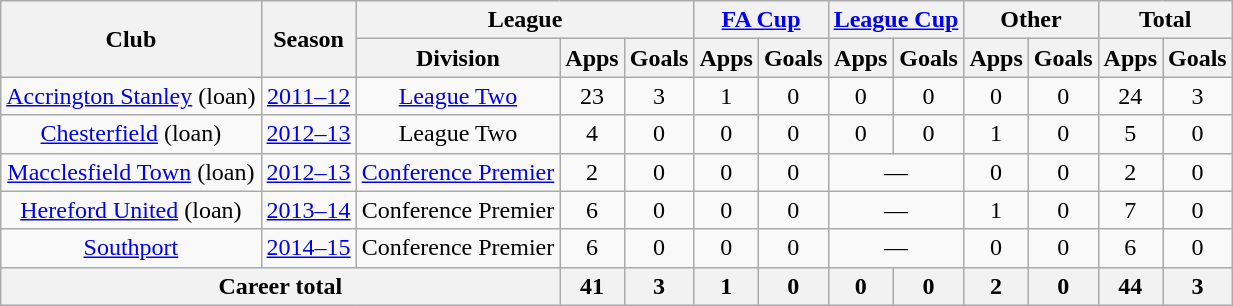<table class="wikitable" style="text-align: center;">
<tr>
<th rowspan="2">Club</th>
<th rowspan="2">Season</th>
<th colspan="3">League</th>
<th colspan="2"><a href='#'>FA Cup</a></th>
<th colspan="2"><a href='#'>League Cup</a></th>
<th colspan="2">Other</th>
<th colspan="2">Total</th>
</tr>
<tr>
<th>Division</th>
<th>Apps</th>
<th>Goals</th>
<th>Apps</th>
<th>Goals</th>
<th>Apps</th>
<th>Goals</th>
<th>Apps</th>
<th>Goals</th>
<th>Apps</th>
<th>Goals</th>
</tr>
<tr>
<td rowspan="1"><a href='#'>Accrington Stanley</a> (loan)</td>
<td><a href='#'>2011–12</a></td>
<td><a href='#'>League Two</a></td>
<td>23</td>
<td>3</td>
<td>1</td>
<td>0</td>
<td>0</td>
<td>0</td>
<td>0</td>
<td>0</td>
<td>24</td>
<td>3</td>
</tr>
<tr>
<td rowspan="1"><a href='#'>Chesterfield</a> (loan)</td>
<td><a href='#'>2012–13</a></td>
<td>League Two</td>
<td>4</td>
<td>0</td>
<td>0</td>
<td>0</td>
<td>0</td>
<td>0</td>
<td>1</td>
<td>0</td>
<td>5</td>
<td>0</td>
</tr>
<tr>
<td rowspan="1"><a href='#'>Macclesfield Town</a> (loan)</td>
<td><a href='#'>2012–13</a></td>
<td><a href='#'>Conference Premier</a></td>
<td>2</td>
<td>0</td>
<td>0</td>
<td>0</td>
<td colspan="2">—</td>
<td>0</td>
<td>0</td>
<td>2</td>
<td>0</td>
</tr>
<tr>
<td rowspan="1"><a href='#'>Hereford United</a> (loan)</td>
<td><a href='#'>2013–14</a></td>
<td>Conference Premier</td>
<td>6</td>
<td>0</td>
<td>0</td>
<td>0</td>
<td colspan="2">—</td>
<td>1</td>
<td>0</td>
<td>7</td>
<td>0</td>
</tr>
<tr>
<td rowspan="1"><a href='#'>Southport</a></td>
<td><a href='#'>2014–15</a></td>
<td>Conference Premier</td>
<td>6</td>
<td>0</td>
<td>0</td>
<td>0</td>
<td colspan="2">—</td>
<td>0</td>
<td>0</td>
<td>6</td>
<td>0</td>
</tr>
<tr>
<th colspan="3">Career total</th>
<th>41</th>
<th>3</th>
<th>1</th>
<th>0</th>
<th>0</th>
<th>0</th>
<th>2</th>
<th>0</th>
<th>44</th>
<th>3</th>
</tr>
</table>
